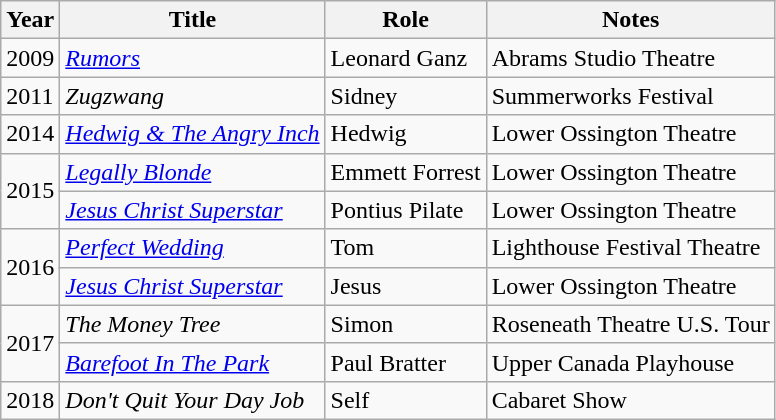<table class="wikitable sortable">
<tr>
<th>Year</th>
<th>Title</th>
<th>Role</th>
<th class="unsortable">Notes</th>
</tr>
<tr>
<td>2009</td>
<td><em><a href='#'>Rumors</a></em></td>
<td>Leonard Ganz</td>
<td>Abrams Studio Theatre</td>
</tr>
<tr>
<td>2011</td>
<td><em>Zugzwang</em></td>
<td>Sidney</td>
<td>Summerworks Festival</td>
</tr>
<tr>
<td>2014</td>
<td><em><a href='#'>Hedwig & The Angry Inch</a></em></td>
<td>Hedwig</td>
<td>Lower Ossington Theatre</td>
</tr>
<tr>
<td rowspan="2">2015</td>
<td><em><a href='#'>Legally Blonde</a></em></td>
<td>Emmett Forrest</td>
<td>Lower Ossington Theatre</td>
</tr>
<tr>
<td><em><a href='#'>Jesus Christ Superstar</a></em></td>
<td>Pontius Pilate</td>
<td>Lower Ossington Theatre</td>
</tr>
<tr>
<td rowspan="2">2016</td>
<td><em><a href='#'>Perfect Wedding</a></em></td>
<td>Tom</td>
<td>Lighthouse Festival Theatre</td>
</tr>
<tr>
<td><em><a href='#'>Jesus Christ Superstar</a></em></td>
<td>Jesus</td>
<td>Lower Ossington Theatre</td>
</tr>
<tr>
<td rowspan="2">2017</td>
<td data-sort-value="Money Tree, The"><em>The Money Tree</em></td>
<td>Simon</td>
<td>Roseneath Theatre U.S. Tour</td>
</tr>
<tr>
<td><em><a href='#'>Barefoot In The Park</a></em></td>
<td>Paul Bratter</td>
<td>Upper Canada Playhouse</td>
</tr>
<tr>
<td>2018</td>
<td><em>Don't Quit Your Day Job</em></td>
<td>Self</td>
<td>Cabaret Show</td>
</tr>
</table>
